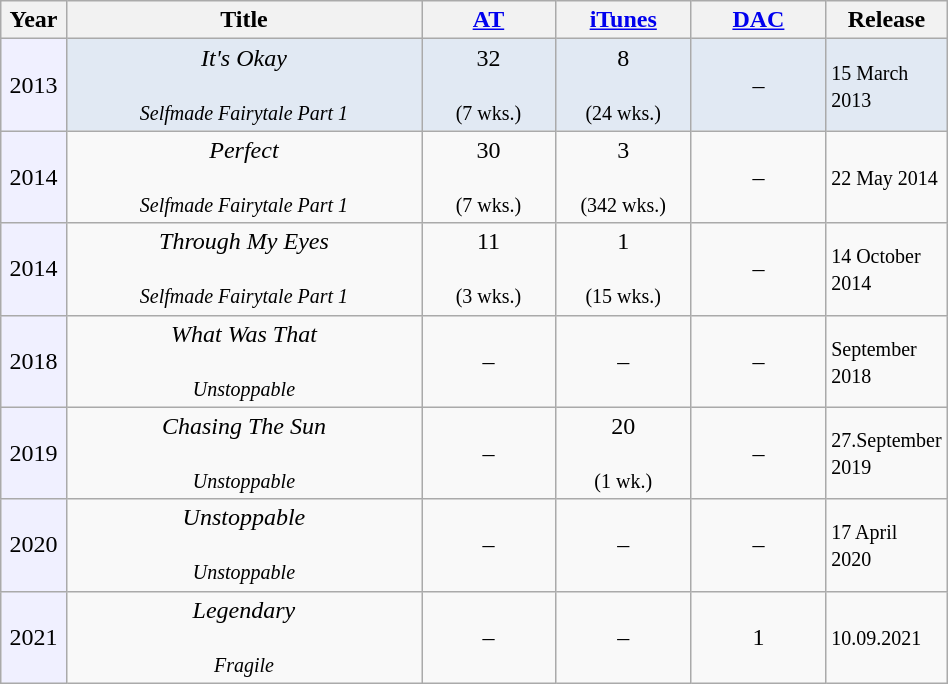<table class="wikitable" style="text-align: center; width: 50%; margin-bottom: 10px;">
<tr>
<th style="width:7%">Year<br></th>
<th style="width:40%">Title</th>
<th style="width:15%"><a href='#'>AT</a></th>
<th style="width:15%"><a href='#'>iTunes</a></th>
<th style="width:15%"><a href='#'>DAC</a></th>
<th style="width:38%">Release<br></th>
</tr>
<tr bgcolor="#E1E9F3">
<td bgcolor="#f0f0ff">2013</td>
<td><em>It's Okay</em><br><br><small><em>Selfmade Fairytale Part 1</em></small></td>
<td>32 <br><br><small>(7 wks.</small><small>)</small></td>
<td>8 <br><br><small>(24 wks.</small><small>)</small></td>
<td>– <br></td>
<td style="text-align:left"><small>15 March 2013</small></td>
</tr>
<tr>
<td bgcolor="#f0f0ff">2014</td>
<td><em>Perfect</em><br><br><small><em>Selfmade Fairytale Part 1</em></small></td>
<td>30 <br><br><small>(7 wks.</small><small>)</small></td>
<td>3 <br><br><small>(342 wks.</small><small>)</small></td>
<td>– <br></td>
<td style="text-align:left"><small>22 May 2014</small></td>
</tr>
<tr>
<td bgcolor="#f0f0ff">2014</td>
<td><em>Through My Eyes</em><br><br><small><em>Selfmade Fairytale Part 1</em></small></td>
<td>11 <br><br><small>(3 wks.</small><small>)</small></td>
<td>1 <br><br><small>(15 wks.</small><small>)</small></td>
<td>– <br></td>
<td style="text-align:left"><small>14 October 2014</small></td>
</tr>
<tr>
<td bgcolor="#f0f0ff">2018</td>
<td><em>What Was That</em><br><br><small><em>Unstoppable</em></small></td>
<td>–</td>
<td>–</td>
<td>– <br></td>
<td style="text-align:left"><small>September 2018</small></td>
</tr>
<tr>
<td bgcolor="#f0f0ff">2019</td>
<td><em>Chasing The Sun</em><br><br><small><em>Unstoppable</em></small></td>
<td>–</td>
<td>20 <br><br><small>(1 wk.</small><small>)</small></td>
<td>– <br></td>
<td style="text-align:left"><small>27.September 2019</small></td>
</tr>
<tr>
<td bgcolor="#f0f0ff">2020</td>
<td><em>Unstoppable</em><br><br><small><em>Unstoppable</em></small></td>
<td>–</td>
<td>–</td>
<td>– <br></td>
<td style="text-align:left"><small>17 April 2020</small></td>
</tr>
<tr>
<td bgcolor="#f0f0ff">2021</td>
<td><em>Legendary</em><br><br><small><em>Fragile</em></small></td>
<td>–</td>
<td>–</td>
<td>1</td>
<td style="text-align:left"><small>10.09.2021</small></td>
</tr>
</table>
